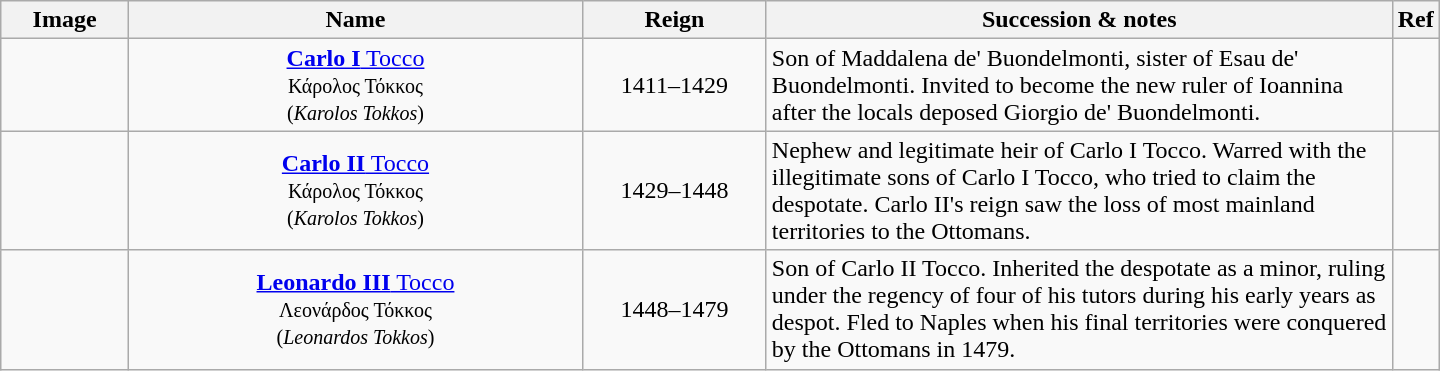<table class="wikitable" style="width:960px">
<tr>
<th width="80px">Image</th>
<th width="310px">Name</th>
<th width="120px">Reign</th>
<th width="430px">Succession & notes</th>
<th width="20px">Ref</th>
</tr>
<tr>
<td></td>
<td align="center"><a href='#'><strong>Carlo I</strong> Tocco</a><br><small>Κάρολος Τόκκος</small><br><small>(<em>Karolos Tokkos</em>)</small></td>
<td align="center">1411–1429</td>
<td>Son of Maddalena de' Buondelmonti, sister of Esau de' Buondelmonti. Invited to become the new ruler of Ioannina after the locals deposed Giorgio de' Buondelmonti.</td>
<td><br></td>
</tr>
<tr>
<td></td>
<td align="center"><a href='#'><strong>Carlo II</strong> Tocco</a><br><small>Κάρολος Τόκκος</small><br><small>(<em>Karolos Tokkos</em>)</small></td>
<td align="center">1429–1448</td>
<td>Nephew and legitimate heir of Carlo I Tocco. Warred with the illegitimate sons of Carlo I Tocco, who tried to claim the despotate. Carlo II's reign saw the loss of most mainland territories to the Ottomans.</td>
<td></td>
</tr>
<tr>
<td></td>
<td align="center"><a href='#'><strong>Leonardo III</strong> Tocco</a><br><small>Λεονάρδος Τόκκος</small><br><small>(<em>Leonardos Tokkos</em>)</small></td>
<td align="center">1448–1479</td>
<td>Son of Carlo II Tocco. Inherited the despotate as a minor, ruling under the regency of four of his tutors during his early years as despot. Fled to Naples when his final territories were conquered by the Ottomans in 1479.</td>
<td></td>
</tr>
</table>
